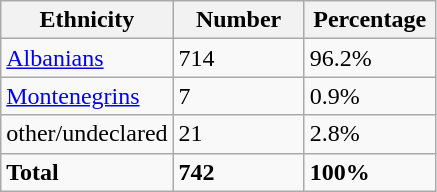<table class="wikitable">
<tr>
<th width="100px">Ethnicity</th>
<th width="80px">Number</th>
<th width="80px">Percentage</th>
</tr>
<tr>
<td><a href='#'>Albanians</a></td>
<td>714</td>
<td>96.2%</td>
</tr>
<tr>
<td><a href='#'>Montenegrins</a></td>
<td>7</td>
<td>0.9%</td>
</tr>
<tr>
<td>other/undeclared</td>
<td>21</td>
<td>2.8%</td>
</tr>
<tr>
<td><strong>Total</strong></td>
<td><strong>742</strong></td>
<td><strong>100%</strong></td>
</tr>
</table>
